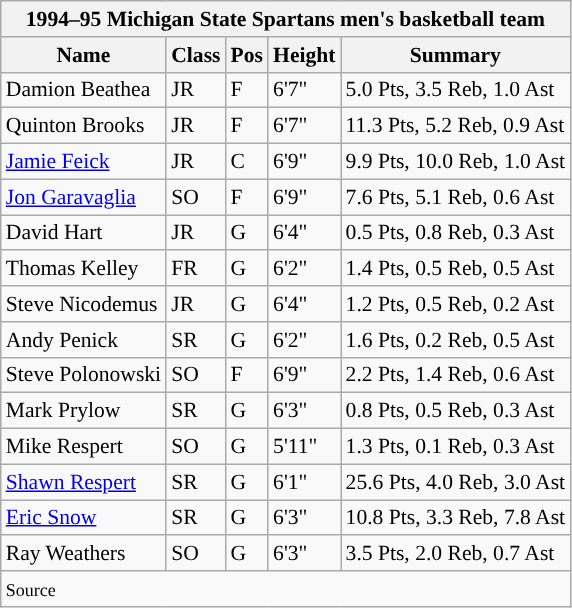<table class="wikitable" style="font-size: 90%"|->
<tr>
<th colspan=9 style="background:#">1994–95 Michigan State Spartans men's basketball team</th>
</tr>
<tr>
<th style="background:#">Name</th>
<th style="background:#">Class</th>
<th style="background:#">Pos</th>
<th style="background:#">Height</th>
<th style="background:#">Summary</th>
</tr>
<tr>
<td>Damion Beathea</td>
<td>JR</td>
<td>F</td>
<td>6'7"</td>
<td>5.0 Pts, 3.5 Reb, 1.0 Ast</td>
</tr>
<tr>
<td>Quinton Brooks</td>
<td>JR</td>
<td>F</td>
<td>6'7"</td>
<td>11.3 Pts, 5.2 Reb, 0.9 Ast</td>
</tr>
<tr>
<td><a href='#'>Jamie Feick</a></td>
<td>JR</td>
<td>C</td>
<td>6'9"</td>
<td>9.9 Pts, 10.0 Reb, 1.0 Ast</td>
</tr>
<tr>
<td><a href='#'>Jon Garavaglia</a></td>
<td>SO</td>
<td>F</td>
<td>6'9"</td>
<td>7.6 Pts, 5.1 Reb, 0.6 Ast</td>
</tr>
<tr>
<td>David Hart</td>
<td>JR</td>
<td>G</td>
<td>6'4"</td>
<td>0.5 Pts, 0.8 Reb, 0.3 Ast</td>
</tr>
<tr>
<td>Thomas Kelley</td>
<td>FR</td>
<td>G</td>
<td>6'2"</td>
<td>1.4 Pts, 0.5 Reb, 0.5 Ast</td>
</tr>
<tr>
<td>Steve Nicodemus</td>
<td>JR</td>
<td>G</td>
<td>6'4"</td>
<td>1.2 Pts, 0.5 Reb, 0.2 Ast</td>
</tr>
<tr>
<td>Andy Penick</td>
<td>SR</td>
<td>G</td>
<td>6'2"</td>
<td>1.6 Pts, 0.2 Reb, 0.5 Ast</td>
</tr>
<tr>
<td>Steve Polonowski</td>
<td>SO</td>
<td>F</td>
<td>6'9"</td>
<td>2.2 Pts, 1.4 Reb, 0.6 Ast</td>
</tr>
<tr>
<td>Mark Prylow</td>
<td>SR</td>
<td>G</td>
<td>6'3"</td>
<td>0.8 Pts, 0.5 Reb, 0.3 Ast</td>
</tr>
<tr>
<td>Mike Respert</td>
<td>SO</td>
<td>G</td>
<td>5'11"</td>
<td>1.3 Pts, 0.1 Reb, 0.3 Ast</td>
</tr>
<tr>
<td><a href='#'>Shawn Respert</a></td>
<td>SR</td>
<td>G</td>
<td>6'1"</td>
<td>25.6 Pts, 4.0 Reb, 3.0 Ast</td>
</tr>
<tr>
<td><a href='#'>Eric Snow</a></td>
<td>SR</td>
<td>G</td>
<td>6'3"</td>
<td>10.8 Pts, 3.3 Reb, 7.8 Ast</td>
</tr>
<tr>
<td>Ray Weathers</td>
<td>SO</td>
<td>G</td>
<td>6'3"</td>
<td>3.5 Pts, 2.0 Reb, 0.7 Ast</td>
</tr>
<tr>
<td colspan=9><small>Source</small></td>
</tr>
</table>
